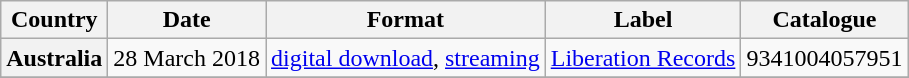<table class="wikitable plainrowheaders">
<tr>
<th scope="col">Country</th>
<th scope="col">Date</th>
<th scope="col">Format</th>
<th scope="col">Label</th>
<th scope="col">Catalogue</th>
</tr>
<tr>
<th scope="row">Australia</th>
<td>28 March 2018</td>
<td><a href='#'>digital download</a>, <a href='#'>streaming</a></td>
<td><a href='#'>Liberation Records</a></td>
<td>9341004057951</td>
</tr>
<tr>
</tr>
</table>
